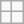<table class="wikitable">
<tr style="vertical-align:top;">
<td></td>
<td></td>
</tr>
<tr style="vertical-align:top;">
<td></td>
<td></td>
</tr>
</table>
